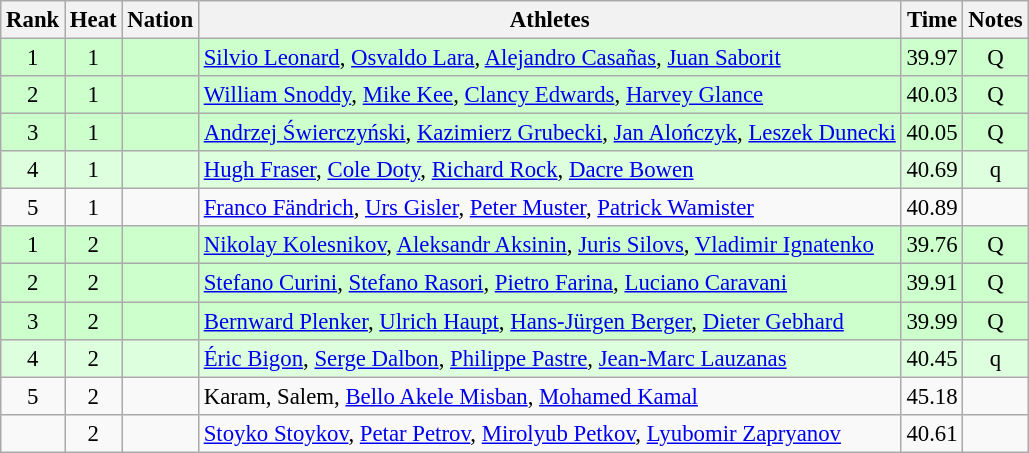<table class="wikitable sortable" style="text-align:center;font-size:95%">
<tr>
<th>Rank</th>
<th>Heat</th>
<th>Nation</th>
<th>Athletes</th>
<th>Time</th>
<th>Notes</th>
</tr>
<tr bgcolor=ccffcc>
<td>1</td>
<td>1</td>
<td align=left></td>
<td align=left><a href='#'>Silvio Leonard</a>, <a href='#'>Osvaldo Lara</a>, <a href='#'>Alejandro Casañas</a>, <a href='#'>Juan Saborit</a></td>
<td>39.97</td>
<td>Q</td>
</tr>
<tr bgcolor=ccffcc>
<td>2</td>
<td>1</td>
<td align=left></td>
<td align=left><a href='#'>William Snoddy</a>, <a href='#'>Mike Kee</a>, <a href='#'>Clancy Edwards</a>, <a href='#'>Harvey Glance</a></td>
<td>40.03</td>
<td>Q</td>
</tr>
<tr bgcolor=ccffcc>
<td>3</td>
<td>1</td>
<td align=left></td>
<td align=left><a href='#'>Andrzej Świerczyński</a>, <a href='#'>Kazimierz Grubecki</a>, <a href='#'>Jan Alończyk</a>, <a href='#'>Leszek Dunecki</a></td>
<td>40.05</td>
<td>Q</td>
</tr>
<tr bgcolor=ddffdd>
<td>4</td>
<td>1</td>
<td align=left></td>
<td align=left><a href='#'>Hugh Fraser</a>, <a href='#'>Cole Doty</a>, <a href='#'>Richard Rock</a>, <a href='#'>Dacre Bowen</a></td>
<td>40.69</td>
<td>q</td>
</tr>
<tr>
<td>5</td>
<td>1</td>
<td align=left></td>
<td align=left><a href='#'>Franco Fändrich</a>, <a href='#'>Urs Gisler</a>, <a href='#'>Peter Muster</a>, <a href='#'>Patrick Wamister</a></td>
<td>40.89</td>
<td></td>
</tr>
<tr bgcolor=ccffcc>
<td>1</td>
<td>2</td>
<td align=left></td>
<td align=left><a href='#'>Nikolay Kolesnikov</a>, <a href='#'>Aleksandr Aksinin</a>, <a href='#'>Juris Silovs</a>, <a href='#'>Vladimir Ignatenko</a></td>
<td>39.76</td>
<td>Q</td>
</tr>
<tr bgcolor=ccffcc>
<td>2</td>
<td>2</td>
<td align=left></td>
<td align=left><a href='#'>Stefano Curini</a>, <a href='#'>Stefano Rasori</a>, <a href='#'>Pietro Farina</a>, <a href='#'>Luciano Caravani</a></td>
<td>39.91</td>
<td>Q</td>
</tr>
<tr bgcolor=ccffcc>
<td>3</td>
<td>2</td>
<td align=left></td>
<td align=left><a href='#'>Bernward Plenker</a>, <a href='#'>Ulrich Haupt</a>, <a href='#'>Hans-Jürgen Berger</a>, <a href='#'>Dieter Gebhard</a></td>
<td>39.99</td>
<td>Q</td>
</tr>
<tr bgcolor=ddffdd>
<td>4</td>
<td>2</td>
<td align=left></td>
<td align=left><a href='#'>Éric Bigon</a>, <a href='#'>Serge Dalbon</a>, <a href='#'>Philippe Pastre</a>, <a href='#'>Jean-Marc Lauzanas</a></td>
<td>40.45</td>
<td>q</td>
</tr>
<tr>
<td>5</td>
<td>2</td>
<td align=left></td>
<td align=left>Karam, Salem, <a href='#'>Bello Akele Misban</a>, <a href='#'>Mohamed Kamal</a></td>
<td>45.18</td>
<td></td>
</tr>
<tr>
<td></td>
<td>2</td>
<td align=left></td>
<td align=left><a href='#'>Stoyko Stoykov</a>, <a href='#'>Petar Petrov</a>, <a href='#'>Mirolyub Petkov</a>, <a href='#'>Lyubomir Zapryanov</a></td>
<td>40.61</td>
<td></td>
</tr>
</table>
